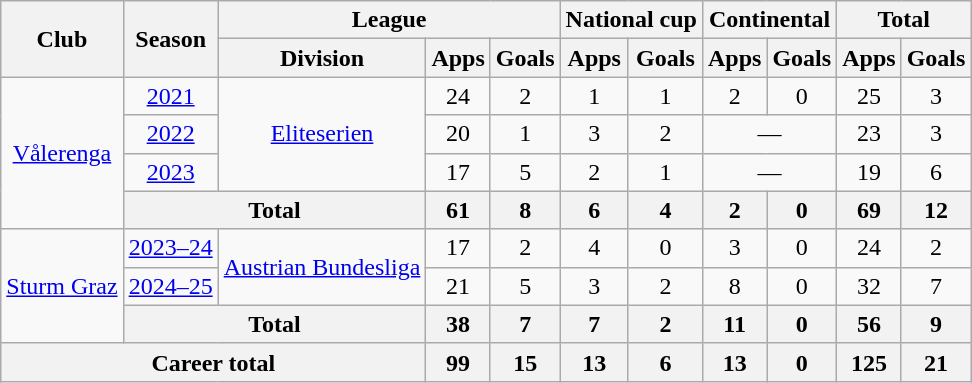<table class="wikitable" style="text-align: center;">
<tr>
<th rowspan="2">Club</th>
<th rowspan="2">Season</th>
<th colspan="3">League</th>
<th colspan="2">National cup</th>
<th colspan="2">Continental</th>
<th colspan="2">Total</th>
</tr>
<tr>
<th>Division</th>
<th>Apps</th>
<th>Goals</th>
<th>Apps</th>
<th>Goals</th>
<th>Apps</th>
<th>Goals</th>
<th>Apps</th>
<th>Goals</th>
</tr>
<tr>
<td rowspan="4"><a href='#'>Vålerenga</a></td>
<td><a href='#'>2021</a></td>
<td rowspan="3"><a href='#'>Eliteserien</a></td>
<td>24</td>
<td>2</td>
<td>1</td>
<td>1</td>
<td>2</td>
<td>0</td>
<td>25</td>
<td>3</td>
</tr>
<tr>
<td><a href='#'>2022</a></td>
<td>20</td>
<td>1</td>
<td>3</td>
<td>2</td>
<td colspan="2">—</td>
<td>23</td>
<td>3</td>
</tr>
<tr>
<td><a href='#'>2023</a></td>
<td>17</td>
<td>5</td>
<td>2</td>
<td>1</td>
<td colspan="2">—</td>
<td>19</td>
<td>6</td>
</tr>
<tr>
<th colspan="2">Total</th>
<th>61</th>
<th>8</th>
<th>6</th>
<th>4</th>
<th>2</th>
<th>0</th>
<th>69</th>
<th>12</th>
</tr>
<tr>
<td rowspan="3"><a href='#'>Sturm Graz</a></td>
<td><a href='#'>2023–24</a></td>
<td rowspan="2"><a href='#'>Austrian Bundesliga</a></td>
<td>17</td>
<td>2</td>
<td>4</td>
<td>0</td>
<td>3</td>
<td>0</td>
<td>24</td>
<td>2</td>
</tr>
<tr>
<td><a href='#'>2024–25</a></td>
<td>21</td>
<td>5</td>
<td>3</td>
<td>2</td>
<td>8</td>
<td>0</td>
<td>32</td>
<td>7</td>
</tr>
<tr>
<th colspan="2">Total</th>
<th>38</th>
<th>7</th>
<th>7</th>
<th>2</th>
<th>11</th>
<th>0</th>
<th>56</th>
<th>9</th>
</tr>
<tr>
<th colspan="3">Career total</th>
<th>99</th>
<th>15</th>
<th>13</th>
<th>6</th>
<th>13</th>
<th>0</th>
<th>125</th>
<th>21</th>
</tr>
</table>
